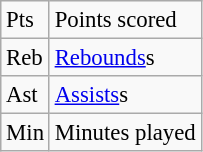<table class="wikitable plainrowheaders" style="text-align:left; font-size: 95%;">
<tr>
<td>Pts</td>
<td>Points scored</td>
</tr>
<tr>
<td>Reb</td>
<td><a href='#'>Rebounds</a>s</td>
</tr>
<tr>
<td>Ast</td>
<td><a href='#'>Assists</a>s</td>
</tr>
<tr>
<td>Min</td>
<td>Minutes played</td>
</tr>
</table>
